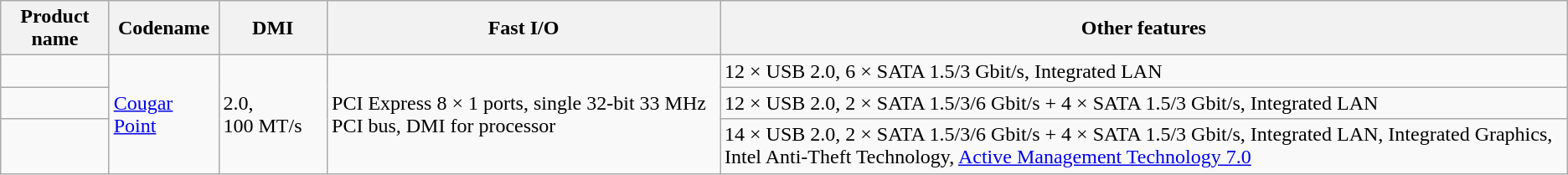<table class="wikitable">
<tr>
<th>Product name</th>
<th>Codename</th>
<th>DMI</th>
<th>Fast I/O</th>
<th>Other features</th>
</tr>
<tr>
<td></td>
<td rowspan=3><a href='#'>Cougar Point</a></td>
<td rowspan=3>2.0, 100 MT/s</td>
<td rowspan=3>PCI Express 8 × 1 ports, single 32-bit 33 MHz PCI bus, DMI for processor</td>
<td>12 × USB 2.0, 6 × SATA 1.5/3 Gbit/s, Integrated LAN</td>
</tr>
<tr>
<td></td>
<td>12 × USB 2.0, 2 × SATA 1.5/3/6 Gbit/s + 4 × SATA 1.5/3 Gbit/s, Integrated LAN</td>
</tr>
<tr>
<td></td>
<td>14 × USB 2.0, 2 × SATA 1.5/3/6 Gbit/s + 4 × SATA 1.5/3 Gbit/s, Integrated LAN, Integrated Graphics, Intel Anti-Theft Technology, <a href='#'>Active Management Technology 7.0</a></td>
</tr>
</table>
